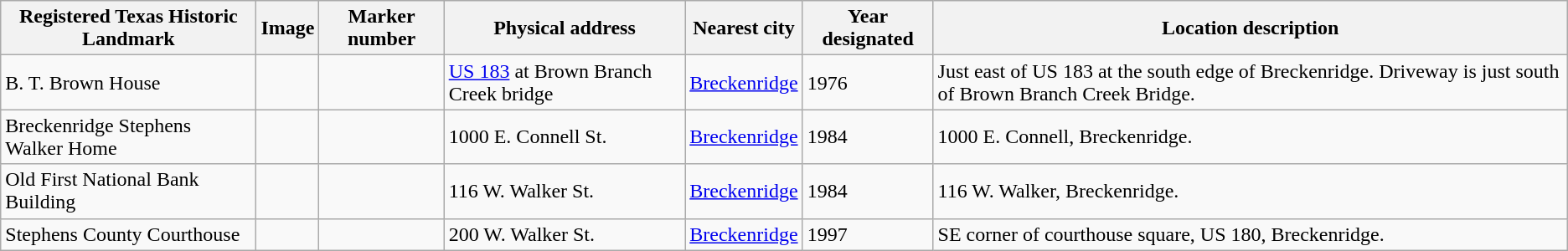<table class="wikitable sortable">
<tr>
<th>Registered Texas Historic Landmark</th>
<th>Image</th>
<th>Marker number</th>
<th>Physical address</th>
<th>Nearest city</th>
<th>Year designated</th>
<th>Location description</th>
</tr>
<tr>
<td>B. T. Brown House</td>
<td></td>
<td></td>
<td><a href='#'>US 183</a> at Brown Branch Creek bridge<br></td>
<td><a href='#'>Breckenridge</a></td>
<td>1976</td>
<td>Just east of US 183 at the south edge of Breckenridge. Driveway is just south of Brown Branch Creek Bridge.</td>
</tr>
<tr>
<td>Breckenridge Stephens Walker Home</td>
<td></td>
<td></td>
<td>1000 E. Connell St.<br></td>
<td><a href='#'>Breckenridge</a></td>
<td>1984</td>
<td>1000 E. Connell, Breckenridge.</td>
</tr>
<tr>
<td>Old First National Bank Building</td>
<td></td>
<td></td>
<td>116 W. Walker St.<br></td>
<td><a href='#'>Breckenridge</a></td>
<td>1984</td>
<td>116 W. Walker, Breckenridge.</td>
</tr>
<tr>
<td>Stephens County Courthouse</td>
<td></td>
<td></td>
<td>200 W. Walker St.<br></td>
<td><a href='#'>Breckenridge</a></td>
<td>1997</td>
<td>SE corner of courthouse square, US 180, Breckenridge.</td>
</tr>
</table>
